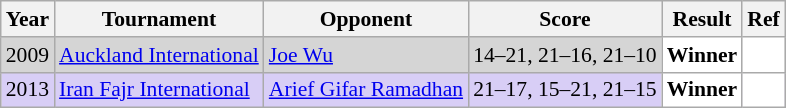<table class="sortable wikitable" style="font-size: 90%;">
<tr>
<th>Year</th>
<th>Tournament</th>
<th>Opponent</th>
<th>Score</th>
<th>Result</th>
<th>Ref</th>
</tr>
<tr style="background:#D5D5D5">
<td align="center">2009</td>
<td align="left"><a href='#'>Auckland International</a></td>
<td align="left"> <a href='#'>Joe Wu</a></td>
<td align="left">14–21, 21–16, 21–10</td>
<td style="text-align:left; background:white"> <strong>Winner</strong></td>
<td style="text-align:center; background:white"></td>
</tr>
<tr style="background:#D8CEF6">
<td align="center">2013</td>
<td align="left"><a href='#'>Iran Fajr International</a></td>
<td align="left"> <a href='#'>Arief Gifar Ramadhan</a></td>
<td align="left">21–17, 15–21, 21–15</td>
<td style="text-align:left; background:white"> <strong>Winner</strong></td>
<td style="text-align:center; background:white"></td>
</tr>
</table>
